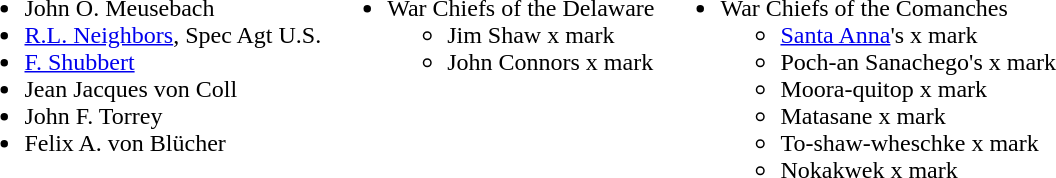<table>
<tr valign="top">
<td><br><ul><li>John O. Meusebach</li><li><a href='#'>R.L. Neighbors</a>, Spec Agt U.S.</li><li><a href='#'>F. Shubbert</a></li><li>Jean Jacques von Coll</li><li>John F. Torrey</li><li>Felix A. von Blücher</li></ul></td>
<td><br><ul><li>War Chiefs of the Delaware<ul><li>Jim Shaw x mark</li><li>John Connors x mark</li></ul></li></ul></td>
<td><br><ul><li>War Chiefs of the Comanches<ul><li><a href='#'>Santa Anna</a>'s x mark</li><li>Poch-an Sanachego's x mark</li><li>Moora-quitop x mark</li><li>Matasane x mark</li><li>To-shaw-wheschke x mark</li><li>Nokakwek x mark</li></ul></li></ul></td>
</tr>
</table>
